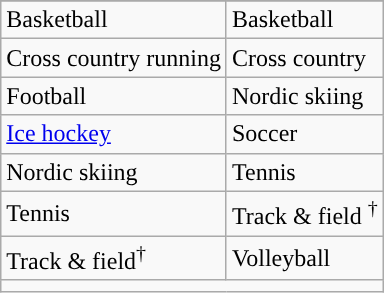<table class="wikitable" style=" ">
<tr>
</tr>
<tr>
<td>Basketball</td>
<td>Basketball</td>
</tr>
<tr>
<td>Cross country running</td>
<td>Cross country</td>
</tr>
<tr>
<td>Football</td>
<td>Nordic skiing</td>
</tr>
<tr>
<td><a href='#'>Ice hockey</a></td>
<td>Soccer</td>
</tr>
<tr>
<td>Nordic skiing</td>
<td>Tennis</td>
</tr>
<tr>
<td>Tennis</td>
<td>Track & field <sup>†</sup></td>
</tr>
<tr>
<td>Track & field<sup>†</sup></td>
<td>Volleyball</td>
</tr>
<tr>
<td colspan="2"></td>
</tr>
</table>
